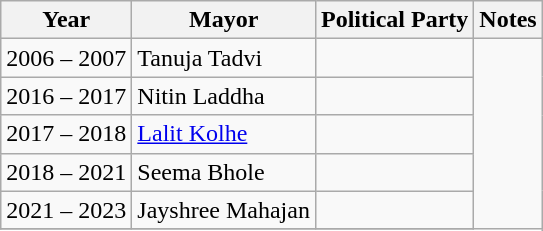<table class="wikitable">
<tr>
<th>Year</th>
<th>Mayor</th>
<th>Political Party</th>
<th>Notes</th>
</tr>
<tr>
<td>2006 – 2007</td>
<td>Tanuja Tadvi</td>
<td></td>
</tr>
<tr>
<td>2016 – 2017</td>
<td>Nitin Laddha</td>
<td></td>
</tr>
<tr>
<td>2017 – 2018</td>
<td><a href='#'>Lalit Kolhe</a></td>
<td></td>
</tr>
<tr>
<td>2018 – 2021</td>
<td>Seema Bhole</td>
<td></td>
</tr>
<tr>
<td>2021 – 2023</td>
<td>Jayshree Mahajan</td>
<td></td>
</tr>
<tr>
</tr>
</table>
